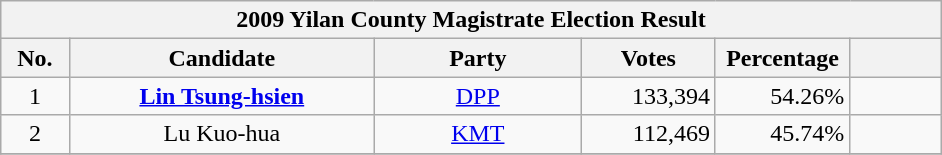<table class="wikitable" style="margin:1em auto; text-align:center">
<tr>
<th colspan="7" width=620px>2009 Yilan County Magistrate Election Result</th>
</tr>
<tr>
<th width=35>No.</th>
<th width=180>Candidate</th>
<th width=120>Party</th>
<th width=75>Votes</th>
<th width=75>Percentage</th>
<th width=49></th>
</tr>
<tr>
<td>1</td>
<td><strong><a href='#'>Lin Tsung-hsien</a></strong></td>
<td><a href='#'>DPP</a></td>
<td " align="right">133,394</td>
<td align="right">54.26%</td>
<td align="center"></td>
</tr>
<tr>
<td>2</td>
<td>Lu Kuo-hua</td>
<td><a href='#'>KMT</a></td>
<td " align="right">112,469</td>
<td align="right">45.74%</td>
<td align="center"></td>
</tr>
<tr bgcolor=EEEEEE>
</tr>
</table>
